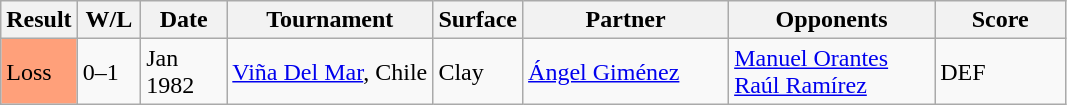<table class="sortable wikitable">
<tr>
<th style="width:35px">Result</th>
<th style="width:35px" class="unsortable">W/L</th>
<th style="width:50px">Date</th>
<th style="width:130px">Tournament</th>
<th style="width:50px">Surface</th>
<th style="width:130px">Partner</th>
<th style="width:130px">Opponents</th>
<th style="width:80px" class="unsortable">Score</th>
</tr>
<tr>
<td style="background:#ffa07a;">Loss</td>
<td>0–1</td>
<td>Jan 1982</td>
<td><a href='#'>Viña Del Mar</a>, Chile</td>
<td>Clay</td>
<td> <a href='#'>Ángel Giménez</a></td>
<td> <a href='#'>Manuel Orantes</a><br> <a href='#'>Raúl Ramírez</a></td>
<td>DEF</td>
</tr>
</table>
